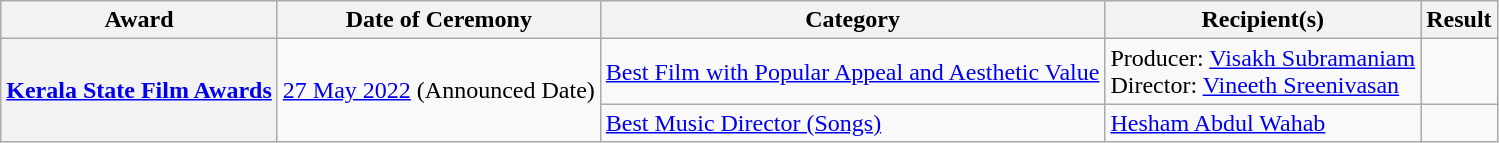<table class="wikitable plainrowheaders sortable">
<tr>
<th scope="col">Award</th>
<th scope="col">Date of Ceremony</th>
<th scope="col">Category</th>
<th scope="col">Recipient(s)</th>
<th scope="col">Result</th>
</tr>
<tr>
<th rowspan="2" scope="row"><a href='#'>Kerala State Film Awards</a></th>
<td rowspan="2"><a href='#'>27 May 2022</a> (Announced Date)</td>
<td><a href='#'>Best Film with Popular Appeal and Aesthetic Value</a></td>
<td>Producer: <a href='#'>Visakh Subramaniam</a><br>Director: <a href='#'>Vineeth Sreenivasan</a></td>
<td></td>
</tr>
<tr>
<td><a href='#'>Best Music Director (Songs)</a></td>
<td><a href='#'>Hesham Abdul Wahab</a></td>
<td></td>
</tr>
</table>
